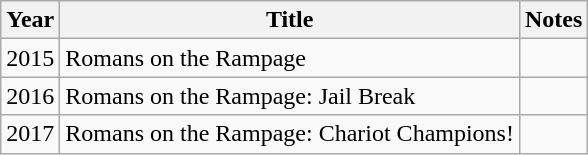<table class="wikitable">
<tr>
<th>Year</th>
<th>Title</th>
<th>Notes</th>
</tr>
<tr>
<td>2015</td>
<td>Romans on the Rampage</td>
<td></td>
</tr>
<tr>
<td>2016</td>
<td>Romans on the Rampage: Jail Break</td>
<td></td>
</tr>
<tr>
<td>2017</td>
<td>Romans on the Rampage: Chariot Champions!</td>
<td></td>
</tr>
</table>
